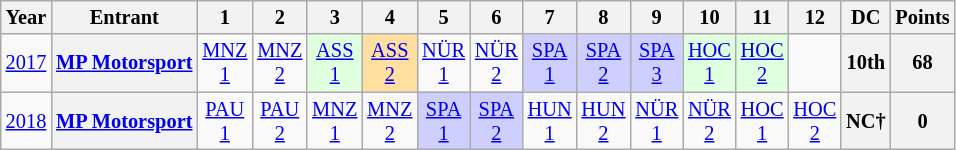<table class="wikitable" style="text-align:center; font-size:85%">
<tr>
<th>Year</th>
<th>Entrant</th>
<th>1</th>
<th>2</th>
<th>3</th>
<th>4</th>
<th>5</th>
<th>6</th>
<th>7</th>
<th>8</th>
<th>9</th>
<th>10</th>
<th>11</th>
<th>12</th>
<th>DC</th>
<th>Points</th>
</tr>
<tr>
<td><a href='#'>2017</a></td>
<th nowrap><a href='#'>MP Motorsport</a></th>
<td style="background:#;"><a href='#'>MNZ<br>1</a><br></td>
<td style="background:#;"><a href='#'>MNZ<br>2</a><br></td>
<td style="background:#dfffdf;"><a href='#'>ASS<br>1</a><br></td>
<td style="background:#ffdf9f;"><a href='#'>ASS<br>2</a><br></td>
<td style="background:#;"><a href='#'>NÜR<br>1</a><br></td>
<td style="background:#;"><a href='#'>NÜR<br>2</a><br></td>
<td style="background:#cfcfff;"><a href='#'>SPA<br>1</a><br></td>
<td style="background:#cfcfff;"><a href='#'>SPA<br>2</a><br></td>
<td style="background:#cfcfff;"><a href='#'>SPA<br>3</a><br></td>
<td style="background:#dfffdf;"><a href='#'>HOC<br>1</a><br></td>
<td style="background:#dfffdf;"><a href='#'>HOC<br>2</a><br></td>
<td></td>
<th>10th</th>
<th>68</th>
</tr>
<tr>
<td><a href='#'>2018</a></td>
<th><a href='#'>MP Motorsport</a></th>
<td style="background:#;"><a href='#'>PAU<br>1</a><br></td>
<td style="background:#;"><a href='#'>PAU<br>2</a><br></td>
<td style="background:#;"><a href='#'>MNZ<br>1</a><br></td>
<td style="background:#;"><a href='#'>MNZ<br>2</a><br></td>
<td style="background:#cfcfff;"><a href='#'>SPA<br>1</a><br></td>
<td style="background:#cfcfff;"><a href='#'>SPA<br>2</a><br></td>
<td style="background:#;"><a href='#'>HUN<br>1</a><br></td>
<td style="background:#;"><a href='#'>HUN<br>2</a><br></td>
<td style="background:#;"><a href='#'>NÜR<br>1</a><br></td>
<td style="background:#;"><a href='#'>NÜR<br>2</a><br></td>
<td style="background:#;"><a href='#'>HOC<br>1</a><br></td>
<td style="background:#;"><a href='#'>HOC<br>2</a><br></td>
<th>NC†</th>
<th>0</th>
</tr>
</table>
